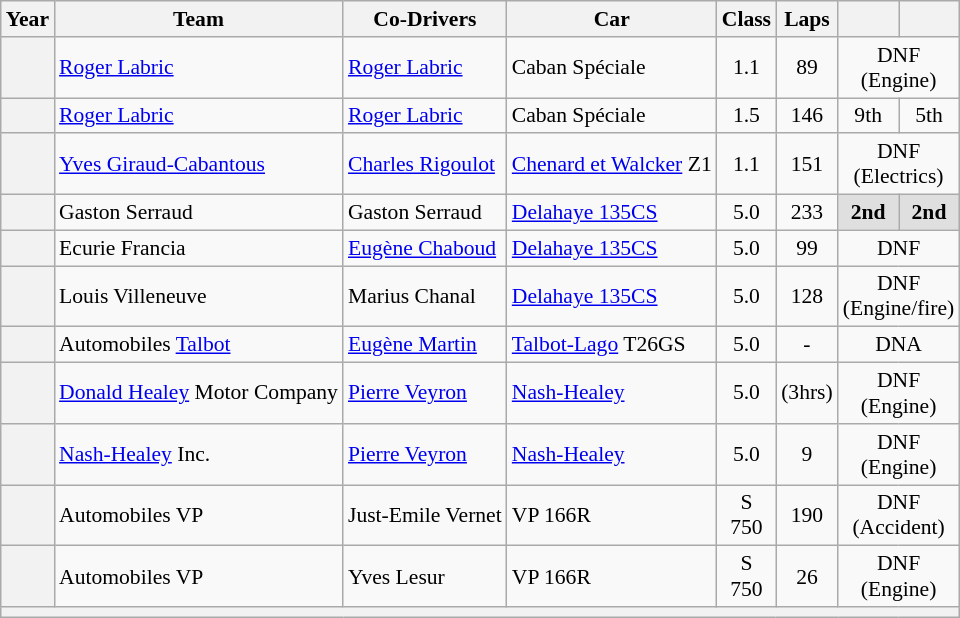<table class="wikitable" style="text-align:center; font-size:90%">
<tr>
<th>Year</th>
<th>Team</th>
<th>Co-Drivers</th>
<th>Car</th>
<th>Class</th>
<th>Laps</th>
<th></th>
<th></th>
</tr>
<tr>
<th></th>
<td align=left> <a href='#'>Roger Labric</a></td>
<td align=left> <a href='#'>Roger Labric</a></td>
<td align=left>Caban Spéciale</td>
<td>1.1</td>
<td>89</td>
<td colspan=2>DNF<br>(Engine)</td>
</tr>
<tr>
<th></th>
<td align=left> <a href='#'>Roger Labric</a></td>
<td align=left> <a href='#'>Roger Labric</a></td>
<td align=left>Caban Spéciale</td>
<td>1.5</td>
<td>146</td>
<td>9th</td>
<td>5th</td>
</tr>
<tr>
<th></th>
<td align=left> <a href='#'>Yves Giraud-Cabantous</a></td>
<td align=left> <a href='#'>Charles Rigoulot</a></td>
<td align=left><a href='#'>Chenard et Walcker</a> Z1</td>
<td>1.1</td>
<td>151</td>
<td colspan=2>DNF<br>(Electrics)</td>
</tr>
<tr>
<th></th>
<td align=left> Gaston Serraud</td>
<td align=left> Gaston Serraud</td>
<td align=left><a href='#'>Delahaye 135CS</a></td>
<td>5.0</td>
<td>233</td>
<td style="background:#dfdfdf;"><strong>2nd</strong></td>
<td style="background:#dfdfdf;"><strong>2nd</strong></td>
</tr>
<tr>
<th></th>
<td align=left> Ecurie Francia</td>
<td align=left> <a href='#'>Eugène Chaboud</a></td>
<td align=left><a href='#'>Delahaye 135CS</a></td>
<td>5.0</td>
<td>99</td>
<td colspan=2>DNF</td>
</tr>
<tr>
<th></th>
<td align=left> Louis Villeneuve</td>
<td align=left> Marius Chanal</td>
<td align=left><a href='#'>Delahaye 135CS</a></td>
<td>5.0</td>
<td>128</td>
<td colspan=2>DNF<br>(Engine/fire)</td>
</tr>
<tr>
<th></th>
<td align=left> Automobiles <a href='#'>Talbot</a></td>
<td align=left> <a href='#'>Eugène Martin</a></td>
<td align=left><a href='#'>Talbot-Lago</a> T26GS</td>
<td>5.0</td>
<td>-</td>
<td colspan=2>DNA</td>
</tr>
<tr>
<th></th>
<td align=left> <a href='#'>Donald Healey</a> Motor Company</td>
<td align=left> <a href='#'>Pierre Veyron</a></td>
<td align=left><a href='#'>Nash-Healey</a></td>
<td>5.0</td>
<td>(3hrs)</td>
<td colspan=2>DNF<br>(Engine)</td>
</tr>
<tr>
<th></th>
<td align=left> <a href='#'>Nash-Healey</a> Inc.</td>
<td align=left> <a href='#'>Pierre Veyron</a></td>
<td align=left><a href='#'>Nash-Healey</a></td>
<td>5.0</td>
<td>9</td>
<td colspan=2>DNF<br>(Engine)</td>
</tr>
<tr>
<th></th>
<td align=left> Automobiles VP</td>
<td align=left> Just-Emile Vernet</td>
<td align=left>VP 166R</td>
<td>S<br>750</td>
<td>190</td>
<td colspan=2>DNF<br>(Accident)</td>
</tr>
<tr>
<th></th>
<td align=left> Automobiles VP</td>
<td align=left> Yves Lesur</td>
<td align=left>VP 166R</td>
<td>S<br>750</td>
<td>26</td>
<td colspan=2>DNF<br>(Engine)</td>
</tr>
<tr>
<th colspan="8"></th>
</tr>
</table>
